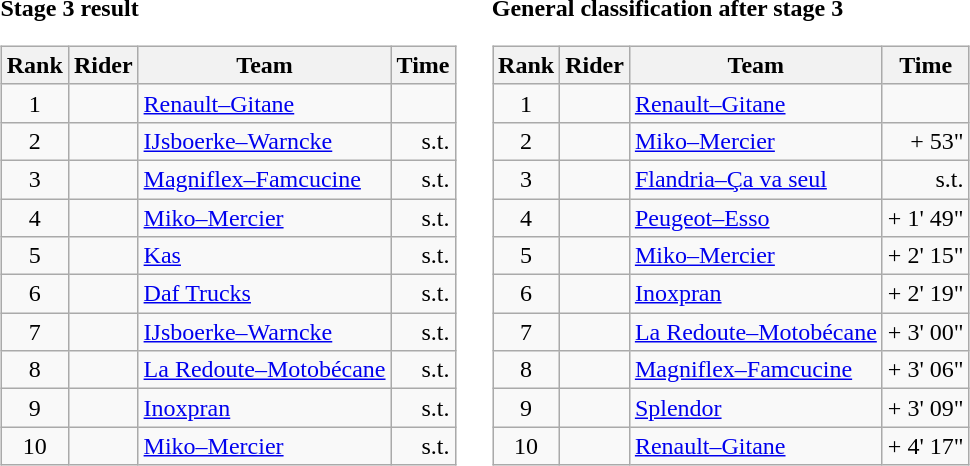<table>
<tr>
<td><strong>Stage 3 result</strong><br><table class="wikitable">
<tr>
<th scope="col">Rank</th>
<th scope="col">Rider</th>
<th scope="col">Team</th>
<th scope="col">Time</th>
</tr>
<tr>
<td style="text-align:center;">1</td>
<td></td>
<td><a href='#'>Renault–Gitane</a></td>
<td style="text-align:right;"></td>
</tr>
<tr>
<td style="text-align:center;">2</td>
<td></td>
<td><a href='#'>IJsboerke–Warncke</a></td>
<td style="text-align:right;">s.t.</td>
</tr>
<tr>
<td style="text-align:center;">3</td>
<td></td>
<td><a href='#'>Magniflex–Famcucine</a></td>
<td style="text-align:right;">s.t.</td>
</tr>
<tr>
<td style="text-align:center;">4</td>
<td></td>
<td><a href='#'>Miko–Mercier</a></td>
<td style="text-align:right;">s.t.</td>
</tr>
<tr>
<td style="text-align:center;">5</td>
<td></td>
<td><a href='#'>Kas</a></td>
<td style="text-align:right;">s.t.</td>
</tr>
<tr>
<td style="text-align:center;">6</td>
<td></td>
<td><a href='#'>Daf Trucks</a></td>
<td style="text-align:right;">s.t.</td>
</tr>
<tr>
<td style="text-align:center;">7</td>
<td></td>
<td><a href='#'>IJsboerke–Warncke</a></td>
<td style="text-align:right;">s.t.</td>
</tr>
<tr>
<td style="text-align:center;">8</td>
<td></td>
<td><a href='#'>La Redoute–Motobécane</a></td>
<td style="text-align:right;">s.t.</td>
</tr>
<tr>
<td style="text-align:center;">9</td>
<td></td>
<td><a href='#'>Inoxpran</a></td>
<td style="text-align:right;">s.t.</td>
</tr>
<tr>
<td style="text-align:center;">10</td>
<td></td>
<td><a href='#'>Miko–Mercier</a></td>
<td style="text-align:right;">s.t.</td>
</tr>
</table>
</td>
<td></td>
<td><strong>General classification after stage 3</strong><br><table class="wikitable">
<tr>
<th scope="col">Rank</th>
<th scope="col">Rider</th>
<th scope="col">Team</th>
<th scope="col">Time</th>
</tr>
<tr>
<td style="text-align:center;">1</td>
<td> </td>
<td><a href='#'>Renault–Gitane</a></td>
<td style="text-align:right;"></td>
</tr>
<tr>
<td style="text-align:center;">2</td>
<td></td>
<td><a href='#'>Miko–Mercier</a></td>
<td style="text-align:right;">+ 53"</td>
</tr>
<tr>
<td style="text-align:center;">3</td>
<td></td>
<td><a href='#'>Flandria–Ça va seul</a></td>
<td style="text-align:right;">s.t.</td>
</tr>
<tr>
<td style="text-align:center;">4</td>
<td></td>
<td><a href='#'>Peugeot–Esso</a></td>
<td style="text-align:right;">+ 1' 49"</td>
</tr>
<tr>
<td style="text-align:center;">5</td>
<td></td>
<td><a href='#'>Miko–Mercier</a></td>
<td style="text-align:right;">+ 2' 15"</td>
</tr>
<tr>
<td style="text-align:center;">6</td>
<td></td>
<td><a href='#'>Inoxpran</a></td>
<td style="text-align:right;">+ 2' 19"</td>
</tr>
<tr>
<td style="text-align:center;">7</td>
<td></td>
<td><a href='#'>La Redoute–Motobécane</a></td>
<td style="text-align:right;">+ 3' 00"</td>
</tr>
<tr>
<td style="text-align:center;">8</td>
<td></td>
<td><a href='#'>Magniflex–Famcucine</a></td>
<td style="text-align:right;">+ 3' 06"</td>
</tr>
<tr>
<td style="text-align:center;">9</td>
<td></td>
<td><a href='#'>Splendor</a></td>
<td style="text-align:right;">+ 3' 09"</td>
</tr>
<tr>
<td style="text-align:center;">10</td>
<td></td>
<td><a href='#'>Renault–Gitane</a></td>
<td style="text-align:right;">+ 4' 17"</td>
</tr>
</table>
</td>
</tr>
</table>
